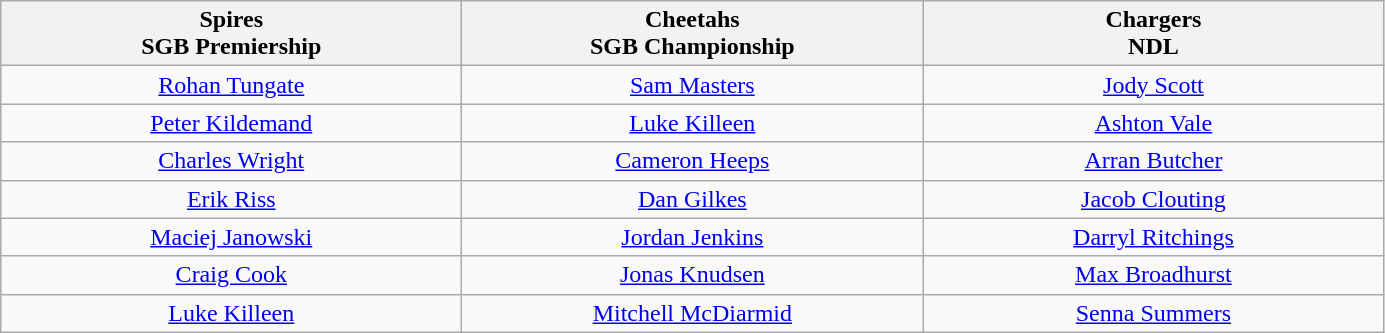<table class="wikitable" style="text-align:center">
<tr>
<th width=300>Spires<br>SGB Premiership</th>
<th width=300>Cheetahs<br>SGB Championship</th>
<th width=300>Chargers<br>NDL</th>
</tr>
<tr>
<td> <a href='#'>Rohan Tungate</a></td>
<td> <a href='#'>Sam Masters</a></td>
<td> <a href='#'>Jody Scott</a></td>
</tr>
<tr>
<td> <a href='#'>Peter Kildemand</a></td>
<td> <a href='#'>Luke Killeen</a></td>
<td> <a href='#'>Ashton Vale</a></td>
</tr>
<tr>
<td> <a href='#'>Charles Wright</a></td>
<td> <a href='#'>Cameron Heeps</a></td>
<td> <a href='#'>Arran Butcher</a></td>
</tr>
<tr>
<td> <a href='#'>Erik Riss</a></td>
<td> <a href='#'>Dan Gilkes</a></td>
<td> <a href='#'>Jacob Clouting</a></td>
</tr>
<tr>
<td> <a href='#'>Maciej Janowski</a></td>
<td> <a href='#'>Jordan Jenkins</a></td>
<td> <a href='#'>Darryl Ritchings</a></td>
</tr>
<tr>
<td> <a href='#'>Craig Cook</a></td>
<td> <a href='#'>Jonas Knudsen</a></td>
<td> <a href='#'>Max Broadhurst</a></td>
</tr>
<tr>
<td> <a href='#'>Luke Killeen</a></td>
<td> <a href='#'>Mitchell McDiarmid</a></td>
<td> <a href='#'>Senna Summers</a></td>
</tr>
</table>
